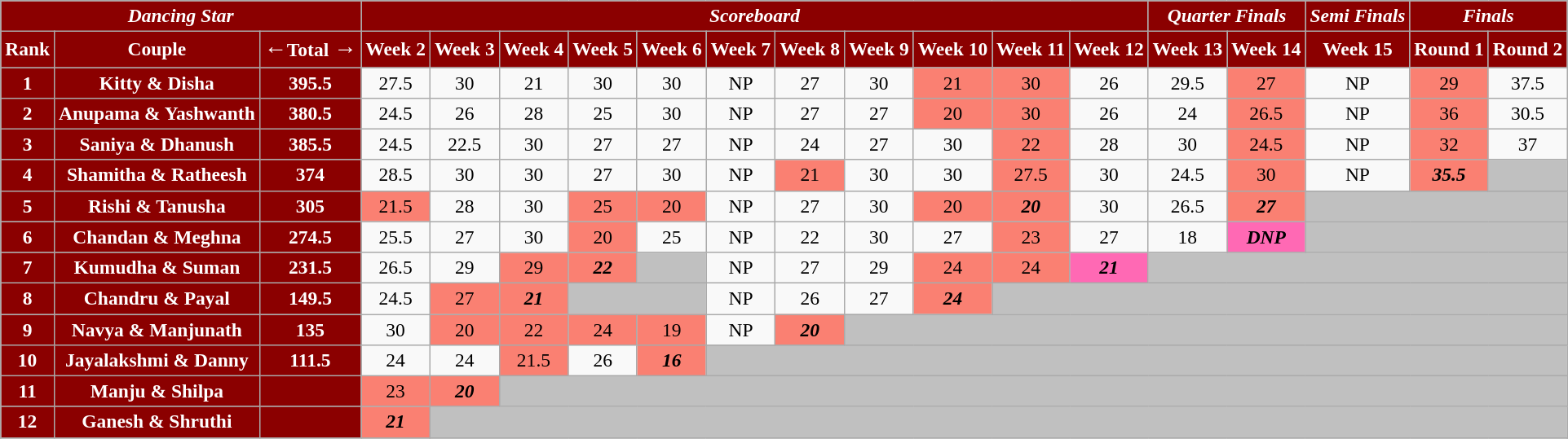<table class="wikitable" style="text-align: center; white-space:nowrap; margin:auto; font-size:98%;">
<tr>
<td style="background:darkred; color:white;" colspan="3"><strong><em>Dancing Star</em></strong></td>
<td style="background:darkred; color:white;" colspan="11"><strong><em> Scoreboard</em></strong></td>
<td style="background:darkred; color:white;" colspan="2"><strong><em>Quarter Finals</em></strong></td>
<td style="background:darkred; color:white;" colspan="1"><strong><em>Semi Finals</em></strong></td>
<td style="background:darkred; color:white;" colspan="2"><strong><em>Finals</em></strong></td>
</tr>
<tr>
<th scope="col" width="50" style="background:darkred; color:white;">Rank</th>
<th scope="col" width="160" style="background:darkred; color:white;">Couple</th>
<th scope="col" width="80" style="background:darkred; color:white;"><big>←</big>Total <big>→</big></th>
<th scope="col" width="60" style="background:darkred; color:white;">Week 2</th>
<th scope="col" width="60" style="background:darkred; color:white;">Week 3</th>
<th scope="col" width="60" style="background:darkred; color:white;">Week 4</th>
<th scope="col" width="60" style="background:darkred; color:white;">Week 5</th>
<th scope="col" width="60" style="background:darkred; color:white;">Week 6</th>
<th scope="col" width="60" style="background:darkred; color:white;">Week 7</th>
<th scope="col" width="60" style="background:darkred; color:white;">Week 8</th>
<th scope="col" width="60" style="background:darkred; color:white;">Week 9</th>
<th scope="col" width="60" style="background:darkred; color:white;">Week 10</th>
<th scope="col" width="60" style="background:darkred; color:white;">Week 11</th>
<th scope="col" width="60" style="background:darkred; color:white;">Week 12</th>
<th scope="col" width="60" style="background:darkred; color:white;">Week 13</th>
<th scope="col" width="60" style="background:darkred; color:white;">Week 14</th>
<th scope="col" width="60" style="background:darkred; color:white;">Week 15</th>
<th scope="col" width="60" style="background:darkred; color:white;">Round 1</th>
<th scope="col" width="60" style="background:darkred; color:white;">Round 2</th>
</tr>
<tr>
<td style="background:darkred; color:white;"><strong>1</strong></td>
<td style="background:darkred; color:white;"><strong>Kitty & Disha</strong></td>
<td style="background:darkred; color:white;"><strong>395.5</strong></td>
<td>27.5</td>
<td>30</td>
<td>21</td>
<td>30</td>
<td>30</td>
<td>NP</td>
<td>27</td>
<td>30</td>
<td style="background:Salmon; color:black;">21</td>
<td style="background:Salmon; color:black;">30</td>
<td>26</td>
<td>29.5</td>
<td style="background:Salmon; color:black;">27</td>
<td>NP</td>
<td style="background:Salmon; color:black;">29</td>
<td>37.5</td>
</tr>
<tr>
<td style="background:darkred; color:white;"><strong>2</strong></td>
<td style="background:darkred; color:white;"><strong>Anupama & Yashwanth</strong></td>
<td style="background:darkred; color:white;"><strong>380.5</strong></td>
<td>24.5</td>
<td>26</td>
<td>28</td>
<td>25</td>
<td>30</td>
<td>NP</td>
<td>27</td>
<td>27</td>
<td style="background:Salmon; color:black;">20</td>
<td style="background:Salmon; color:black;">30</td>
<td>26</td>
<td>24</td>
<td style="background:Salmon; color:black;">26.5</td>
<td>NP</td>
<td style="background:Salmon; color:black;">36</td>
<td>30.5</td>
</tr>
<tr>
<td style="background:darkred; color:white;"><strong>3</strong></td>
<td style="background:darkred; color:white;"><strong>Saniya & Dhanush</strong></td>
<td style="background:darkred; color:white;"><strong>385.5</strong></td>
<td>24.5</td>
<td>22.5</td>
<td>30</td>
<td>27</td>
<td>27</td>
<td>NP</td>
<td>24</td>
<td>27</td>
<td>30</td>
<td style="background:Salmon; color:black;">22</td>
<td>28</td>
<td>30</td>
<td style="background:Salmon; color:black;">24.5</td>
<td>NP</td>
<td style="background:Salmon; color:black;">32</td>
<td>37</td>
</tr>
<tr>
<td style="background:darkred; color:white;"><strong>4</strong></td>
<td style="background:darkred; color:white;"><strong>Shamitha & Ratheesh</strong></td>
<td style="background:darkred; color:white;"><strong>374</strong></td>
<td>28.5</td>
<td>30</td>
<td>30</td>
<td>27</td>
<td>30</td>
<td>NP</td>
<td style="background:Salmon; color:black;">21</td>
<td>30</td>
<td>30</td>
<td style="background:Salmon; color:black;">27.5</td>
<td>30</td>
<td>24.5</td>
<td style="background:Salmon; color:black;">30</td>
<td>NP</td>
<td style="background:Salmon; color:black;"><strong><em>35.5</em></strong></td>
<td style="background:silver;" colspan="1"></td>
</tr>
<tr>
<td style="background:darkred; color:white;"><strong>5</strong></td>
<td style="background:darkred; color:white;"><strong>Rishi & Tanusha</strong></td>
<td style="background:darkred; color:white;"><strong>305</strong></td>
<td style="background:Salmon; color:black;">21.5</td>
<td>28</td>
<td>30</td>
<td style="background:Salmon; color:black;">25</td>
<td style="background:Salmon; color:black;">20</td>
<td>NP</td>
<td>27</td>
<td>30</td>
<td style="background:Salmon; color:black;">20</td>
<td style="background:Salmon; color:black;"><strong><em>20</em></strong></td>
<td>30</td>
<td>26.5</td>
<td style="background:Salmon; color:black;"><strong><em>27</em></strong></td>
<td style="background:silver;" colspan="3"></td>
</tr>
<tr>
<td style="background:darkred; color:white;"><strong>6</strong></td>
<td style="background:darkred; color:white;"><strong>Chandan & Meghna</strong></td>
<td style="background:darkred; color:white;"><strong>274.5</strong></td>
<td>25.5</td>
<td>27</td>
<td>30</td>
<td style="background:Salmon; color:black;">20</td>
<td>25</td>
<td>NP</td>
<td>22</td>
<td>30</td>
<td>27</td>
<td style="background:Salmon; color:black;">23</td>
<td>27</td>
<td>18</td>
<td style="background:#FF69B4; color:black;"><strong><em>DNP</em></strong></td>
<td style="background:silver;" colspan="3"></td>
</tr>
<tr>
<td style="background:darkred; color:white;"><strong>7</strong></td>
<td style="background:darkred; color:white;"><strong>Kumudha & Suman</strong></td>
<td style="background:darkred; color:white;"><strong>231.5</strong></td>
<td>26.5</td>
<td>29</td>
<td style="background:Salmon; color:black;">29</td>
<td style="background:Salmon; color:black;"><strong><em>22</em></strong></td>
<td style="background:silver;" colspan="1"></td>
<td>NP</td>
<td>27</td>
<td>29</td>
<td style="background:Salmon; color:black;">24</td>
<td style="background:Salmon; color:black;">24</td>
<td style="background:#FF69B4; color:black;"><strong><em>21</em></strong></td>
<td style="background:silver;" colspan="5"></td>
</tr>
<tr>
<td style="background:darkred; color:white;"><strong>8</strong></td>
<td style="background:darkred; color:white;"><strong>Chandru & Payal</strong></td>
<td style="background:darkred; color:white;"><strong>149.5</strong></td>
<td>24.5</td>
<td style="background:Salmon; color:black;">27</td>
<td style="background:Salmon; color:black;"><strong><em>21</em></strong></td>
<td style="background:silver;" colspan="2"></td>
<td>NP</td>
<td>26</td>
<td>27</td>
<td style="background:Salmon; color:black;"><strong><em>24</em></strong></td>
<td style="background:silver;" colspan="7"></td>
</tr>
<tr>
<td style="background:darkred; color:white;"><strong>9</strong></td>
<td style="background:darkred; color:white;"><strong>Navya & Manjunath</strong></td>
<td style="background:darkred; color:white;"><strong>135</strong></td>
<td>30</td>
<td style="background:Salmon; color:black;">20</td>
<td style="background:Salmon; color:black;">22</td>
<td style="background:Salmon; color:black;">24</td>
<td style="background:Salmon; color:black;">19</td>
<td>NP</td>
<td style="background:Salmon; color:black;"><strong><em>20</em></strong></td>
<td style="background:silver;" colspan="11"></td>
</tr>
<tr>
<td style="background:darkred; color:white;"><strong>10</strong></td>
<td style="background:darkred; color:white;"><strong>Jayalakshmi & Danny</strong></td>
<td style="background:darkred; color:white;"><strong>111.5</strong></td>
<td>24</td>
<td>24</td>
<td style="background:Salmon; color:black;">21.5</td>
<td>26</td>
<td style="background:Salmon; color:black;"><strong><em>16</em></strong></td>
<td style="background:silver;" colspan="12"></td>
</tr>
<tr>
<td style="background:darkred; color:white;"><strong>11</strong></td>
<td style="background:darkred; color:white;"><strong>Manju & Shilpa</strong></td>
<td style="background:darkred; color:white;"></td>
<td style="background:Salmon; color:black;">23</td>
<td style="background:Salmon; color:black;"><strong><em>20</em></strong></td>
<td style="background:silver;" colspan="14"></td>
</tr>
<tr>
<td style="background:darkred; color:white;"><strong>12</strong></td>
<td style="background:darkred; color:white;"><strong>Ganesh & Shruthi</strong></td>
<td style="background:darkred; color:white;"></td>
<td style="background:Salmon; color:black;"><strong><em>21</em></strong></td>
<td style="background:silver;" colspan="16"></td>
</tr>
<tr>
</tr>
</table>
